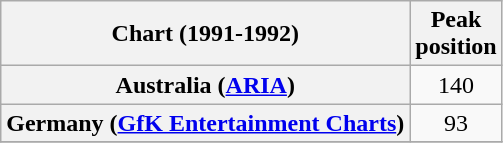<table class="wikitable sortable plainrowheaders" style="text-align:center;">
<tr>
<th>Chart (1991-1992)</th>
<th>Peak<br>position</th>
</tr>
<tr>
<th scope="row">Australia (<a href='#'>ARIA</a>)</th>
<td>140</td>
</tr>
<tr>
<th scope="row">Germany (<a href='#'>GfK Entertainment Charts</a>)</th>
<td align="center">93</td>
</tr>
<tr>
</tr>
</table>
